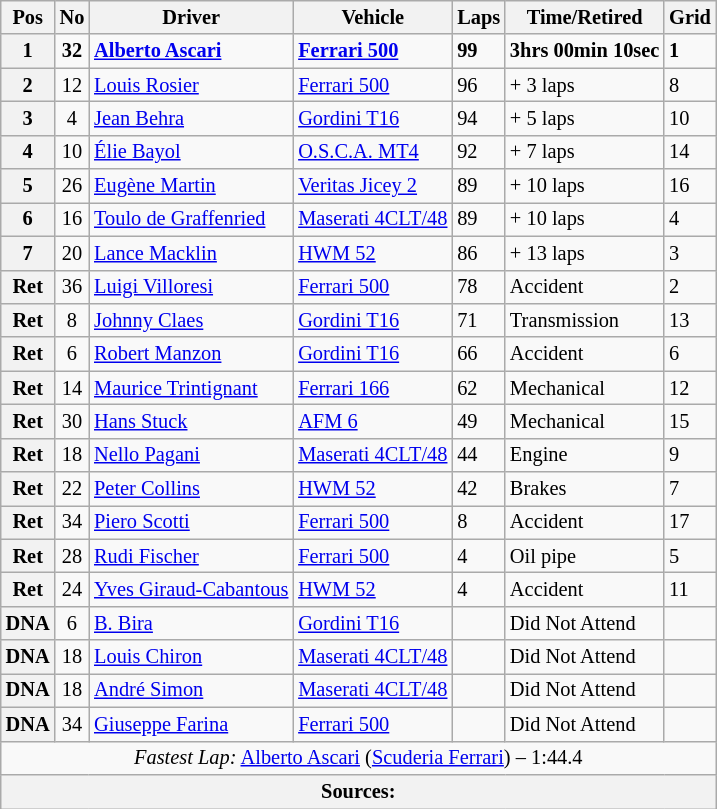<table class="wikitable" style="font-size: 85%;">
<tr>
<th>Pos</th>
<th>No</th>
<th>Driver</th>
<th>Vehicle</th>
<th>Laps</th>
<th>Time/Retired</th>
<th>Grid</th>
</tr>
<tr>
<th>1</th>
<td align="center"><strong>32</strong></td>
<td> <strong><a href='#'>Alberto Ascari</a></strong></td>
<td><strong><a href='#'>Ferrari 500</a></strong></td>
<td><strong>99</strong></td>
<td><strong>3hrs 00min 10sec</strong></td>
<td><strong>1</strong></td>
</tr>
<tr>
<th>2</th>
<td align="center">12</td>
<td> <a href='#'>Louis Rosier</a></td>
<td><a href='#'>Ferrari 500</a></td>
<td>96</td>
<td>+ 3 laps</td>
<td>8</td>
</tr>
<tr>
<th>3</th>
<td align="center">4</td>
<td> <a href='#'>Jean Behra</a></td>
<td><a href='#'>Gordini T16</a></td>
<td>94</td>
<td>+ 5 laps</td>
<td>10</td>
</tr>
<tr>
<th>4</th>
<td align="center">10</td>
<td> <a href='#'>Élie Bayol</a></td>
<td><a href='#'>O.S.C.A. MT4</a></td>
<td>92</td>
<td>+ 7 laps</td>
<td>14</td>
</tr>
<tr>
<th>5</th>
<td align="center">26</td>
<td> <a href='#'>Eugène Martin</a></td>
<td><a href='#'>Veritas Jicey 2</a></td>
<td>89</td>
<td>+ 10 laps</td>
<td>16</td>
</tr>
<tr>
<th>6</th>
<td align="center">16</td>
<td> <a href='#'>Toulo de Graffenried</a></td>
<td><a href='#'>Maserati 4CLT/48</a></td>
<td>89</td>
<td>+ 10 laps</td>
<td>4</td>
</tr>
<tr>
<th>7</th>
<td align="center">20</td>
<td> <a href='#'>Lance Macklin</a></td>
<td><a href='#'>HWM 52</a></td>
<td>86</td>
<td>+ 13 laps</td>
<td>3</td>
</tr>
<tr>
<th>Ret</th>
<td align="center">36</td>
<td> <a href='#'>Luigi Villoresi</a></td>
<td><a href='#'>Ferrari 500</a></td>
<td>78</td>
<td>Accident</td>
<td>2</td>
</tr>
<tr>
<th>Ret</th>
<td align="center">8</td>
<td> <a href='#'>Johnny Claes</a></td>
<td><a href='#'>Gordini T16</a></td>
<td>71</td>
<td>Transmission</td>
<td>13</td>
</tr>
<tr>
<th>Ret</th>
<td align="center">6</td>
<td> <a href='#'>Robert Manzon</a></td>
<td><a href='#'>Gordini T16</a></td>
<td>66</td>
<td>Accident</td>
<td>6</td>
</tr>
<tr>
<th>Ret</th>
<td align="center">14</td>
<td> <a href='#'>Maurice Trintignant</a></td>
<td><a href='#'>Ferrari 166</a></td>
<td>62</td>
<td>Mechanical</td>
<td>12</td>
</tr>
<tr>
<th>Ret</th>
<td align="center">30</td>
<td> <a href='#'>Hans Stuck</a></td>
<td><a href='#'>AFM 6</a></td>
<td>49</td>
<td>Mechanical</td>
<td>15</td>
</tr>
<tr>
<th>Ret</th>
<td align="center">18</td>
<td> <a href='#'>Nello Pagani</a></td>
<td><a href='#'>Maserati 4CLT/48</a></td>
<td>44</td>
<td>Engine</td>
<td>9</td>
</tr>
<tr>
<th>Ret</th>
<td align="center">22</td>
<td> <a href='#'>Peter Collins</a></td>
<td><a href='#'>HWM 52</a></td>
<td>42</td>
<td>Brakes</td>
<td>7</td>
</tr>
<tr>
<th>Ret</th>
<td align="center">34</td>
<td> <a href='#'>Piero Scotti</a></td>
<td><a href='#'>Ferrari 500</a></td>
<td>8</td>
<td>Accident</td>
<td>17</td>
</tr>
<tr>
<th>Ret</th>
<td align="center">28</td>
<td> <a href='#'>Rudi Fischer</a></td>
<td><a href='#'>Ferrari 500</a></td>
<td>4</td>
<td>Oil pipe</td>
<td>5</td>
</tr>
<tr>
<th>Ret</th>
<td align="center">24</td>
<td> <a href='#'>Yves Giraud-Cabantous</a></td>
<td><a href='#'>HWM 52</a></td>
<td>4</td>
<td>Accident</td>
<td>11</td>
</tr>
<tr>
<th>DNA</th>
<td align="center">6</td>
<td> <a href='#'>B. Bira</a></td>
<td><a href='#'>Gordini T16</a></td>
<td></td>
<td>Did Not Attend</td>
<td></td>
</tr>
<tr>
<th>DNA</th>
<td align="center">18</td>
<td> <a href='#'>Louis Chiron</a></td>
<td><a href='#'>Maserati 4CLT/48</a></td>
<td></td>
<td>Did Not Attend</td>
<td></td>
</tr>
<tr>
<th>DNA</th>
<td align="center">18</td>
<td> <a href='#'>André Simon</a></td>
<td><a href='#'>Maserati 4CLT/48</a></td>
<td></td>
<td>Did Not Attend</td>
<td></td>
</tr>
<tr>
<th>DNA</th>
<td align="center">34</td>
<td> <a href='#'>Giuseppe Farina</a></td>
<td><a href='#'>Ferrari 500</a></td>
<td></td>
<td>Did Not Attend</td>
<td></td>
</tr>
<tr>
<td colspan="8" align="center"><em>Fastest Lap:</em> <a href='#'>Alberto Ascari</a> (<a href='#'>Scuderia Ferrari</a>) – 1:44.4</td>
</tr>
<tr>
<th colspan="8">Sources: </th>
</tr>
</table>
